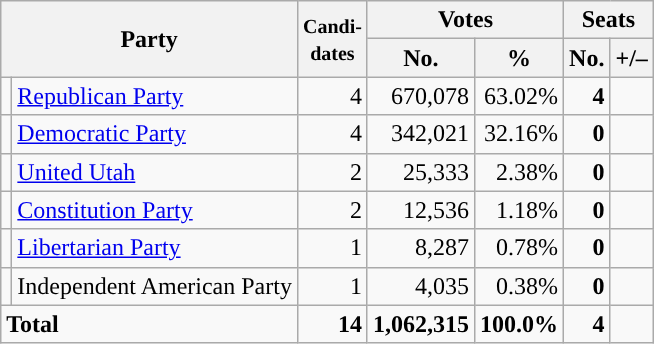<table class="wikitable" style="font-size:100%; text-align:right;">
<tr>
<th colspan=2 rowspan=2>Party</th>
<th rowspan=2><small>Candi-<br>dates</small></th>
<th colspan=2>Votes</th>
<th colspan=2>Seats</th>
</tr>
<tr>
<th>No.</th>
<th>%</th>
<th>No.</th>
<th>+/–</th>
</tr>
<tr>
<td style="background:"></td>
<td align=left><a href='#'>Republican Party</a></td>
<td>4</td>
<td>670,078</td>
<td>63.02%</td>
<td><strong>4</strong></td>
<td></td>
</tr>
<tr>
<td style="background:"></td>
<td align=left><a href='#'>Democratic Party</a></td>
<td>4</td>
<td>342,021</td>
<td>32.16%</td>
<td><strong>0</strong></td>
<td></td>
</tr>
<tr>
<td style="background:"></td>
<td align=left><a href='#'>United Utah</a></td>
<td>2</td>
<td>25,333</td>
<td>2.38%</td>
<td><strong>0</strong></td>
<td></td>
</tr>
<tr>
<td style="background:"></td>
<td align=left><a href='#'>Constitution Party</a></td>
<td>2</td>
<td>12,536</td>
<td>1.18%</td>
<td><strong>0</strong></td>
<td></td>
</tr>
<tr>
<td style="background:"></td>
<td align=left><a href='#'>Libertarian Party</a></td>
<td>1</td>
<td>8,287</td>
<td>0.78%</td>
<td><strong>0</strong></td>
<td></td>
</tr>
<tr>
<td style="background:"></td>
<td align=left>Independent American Party</td>
<td>1</td>
<td>4,035</td>
<td>0.38%</td>
<td><strong>0</strong></td>
<td></td>
</tr>
<tr style="font-weight:bold">
<td colspan=2 align=left>Total</td>
<td>14</td>
<td><strong>1,062,315</strong></td>
<td>100.0%</td>
<td>4</td>
<td></td>
</tr>
</table>
